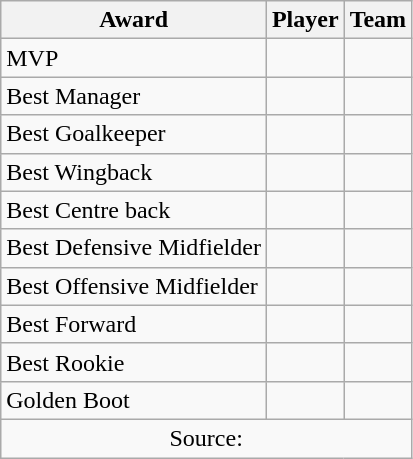<table class="wikitable" style="text-align:left">
<tr>
<th>Award</th>
<th>Player</th>
<th>Team</th>
</tr>
<tr>
<td>MVP</td>
<td></td>
<td></td>
</tr>
<tr>
<td>Best Manager</td>
<td></td>
<td></td>
</tr>
<tr>
<td>Best Goalkeeper</td>
<td></td>
<td></td>
</tr>
<tr>
<td>Best Wingback</td>
<td></td>
<td></td>
</tr>
<tr>
<td>Best Centre back</td>
<td></td>
<td></td>
</tr>
<tr>
<td>Best Defensive Midfielder</td>
<td></td>
<td></td>
</tr>
<tr>
<td>Best Offensive Midfielder</td>
<td></td>
<td></td>
</tr>
<tr>
<td>Best Forward</td>
<td></td>
<td></td>
</tr>
<tr>
<td>Best Rookie</td>
<td></td>
<td></td>
</tr>
<tr>
<td>Golden Boot</td>
<td></td>
<td></td>
</tr>
<tr>
<td colspan="4" align="center">Source:</td>
</tr>
</table>
